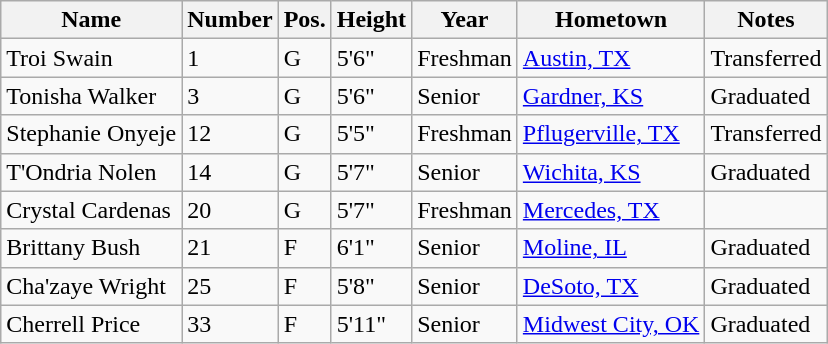<table class="wikitable sortable">
<tr>
<th>Name</th>
<th>Number</th>
<th>Pos.</th>
<th>Height</th>
<th>Year</th>
<th>Hometown</th>
<th class="unsortable">Notes</th>
</tr>
<tr>
<td>Troi Swain</td>
<td>1</td>
<td>G</td>
<td>5'6"</td>
<td>Freshman</td>
<td><a href='#'>Austin, TX</a></td>
<td>Transferred</td>
</tr>
<tr>
<td>Tonisha Walker</td>
<td>3</td>
<td>G</td>
<td>5'6"</td>
<td>Senior</td>
<td><a href='#'>Gardner, KS</a></td>
<td>Graduated</td>
</tr>
<tr>
<td>Stephanie Onyeje</td>
<td>12</td>
<td>G</td>
<td>5'5"</td>
<td>Freshman</td>
<td><a href='#'>Pflugerville, TX</a></td>
<td>Transferred</td>
</tr>
<tr>
<td>T'Ondria Nolen</td>
<td>14</td>
<td>G</td>
<td>5'7"</td>
<td>Senior</td>
<td><a href='#'>Wichita, KS</a></td>
<td>Graduated</td>
</tr>
<tr>
<td>Crystal Cardenas</td>
<td>20</td>
<td>G</td>
<td>5'7"</td>
<td>Freshman</td>
<td><a href='#'>Mercedes, TX</a></td>
<td></td>
</tr>
<tr>
<td>Brittany Bush</td>
<td>21</td>
<td>F</td>
<td>6'1"</td>
<td>Senior</td>
<td><a href='#'>Moline, IL</a></td>
<td>Graduated</td>
</tr>
<tr>
<td>Cha'zaye Wright</td>
<td>25</td>
<td>F</td>
<td>5'8"</td>
<td>Senior</td>
<td><a href='#'>DeSoto, TX</a></td>
<td>Graduated</td>
</tr>
<tr>
<td>Cherrell Price</td>
<td>33</td>
<td>F</td>
<td>5'11"</td>
<td>Senior</td>
<td><a href='#'>Midwest City, OK</a></td>
<td>Graduated</td>
</tr>
</table>
